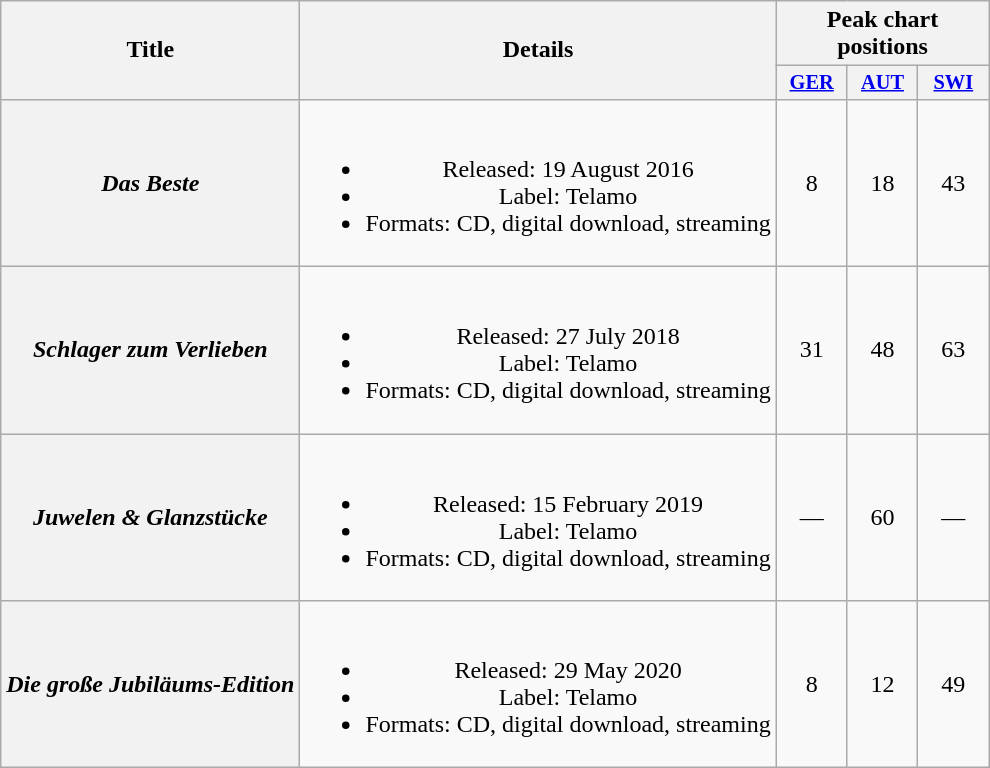<table class="wikitable plainrowheaders" style="text-align:center">
<tr>
<th scope="col" rowspan="2">Title</th>
<th scope="col" rowspan="2">Details</th>
<th scope="col" colspan="3">Peak chart positions</th>
</tr>
<tr>
<th scope="col" style="width:3em;font-size:85%;"><a href='#'>GER</a><br></th>
<th scope="col" style="width:3em;font-size:85%;"><a href='#'>AUT</a><br></th>
<th scope="col" style="width:3em;font-size:85%;"><a href='#'>SWI</a><br></th>
</tr>
<tr>
<th scope="row"><em>Das Beste</em></th>
<td><br><ul><li>Released: 19 August 2016</li><li>Label: Telamo</li><li>Formats: CD, digital download, streaming</li></ul></td>
<td>8</td>
<td>18</td>
<td>43</td>
</tr>
<tr>
<th scope="row"><em>Schlager zum Verlieben</em></th>
<td><br><ul><li>Released: 27 July 2018</li><li>Label: Telamo</li><li>Formats: CD, digital download, streaming</li></ul></td>
<td>31</td>
<td>48</td>
<td>63</td>
</tr>
<tr>
<th scope="row"><em>Juwelen & Glanzstücke</em></th>
<td><br><ul><li>Released: 15 February 2019</li><li>Label: Telamo</li><li>Formats: CD, digital download, streaming</li></ul></td>
<td>—</td>
<td>60</td>
<td>—</td>
</tr>
<tr>
<th scope="row"><em>Die große Jubiläums-Edition</em></th>
<td><br><ul><li>Released: 29 May 2020</li><li>Label: Telamo</li><li>Formats: CD, digital download, streaming</li></ul></td>
<td>8</td>
<td>12</td>
<td>49</td>
</tr>
</table>
